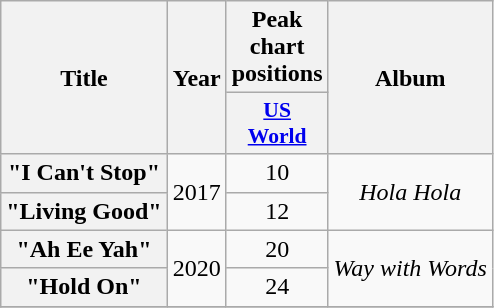<table class="wikitable plainrowheaders" style="text-align:center;">
<tr>
<th scope="col" rowspan="2">Title</th>
<th scope="col" rowspan="2">Year</th>
<th colspan="1">Peak chart positions</th>
<th scope="col" rowspan="2">Album</th>
</tr>
<tr>
<th scope="col" style="width:3em;font-size:90%;"><a href='#'>US<br>World</a><br></th>
</tr>
<tr>
<th scope="row">"I Can't Stop"</th>
<td rowspan="2">2017</td>
<td>10</td>
<td rowspan="2"><em>Hola Hola</em></td>
</tr>
<tr>
<th scope="row">"Living Good" </th>
<td>12</td>
</tr>
<tr>
<th scope="row">"Ah Ee Yah" </th>
<td rowspan="2">2020</td>
<td>20</td>
<td rowspan="2"><em>Way with Words</em></td>
</tr>
<tr>
<th scope="row">"Hold On"</th>
<td>24</td>
</tr>
<tr>
</tr>
</table>
